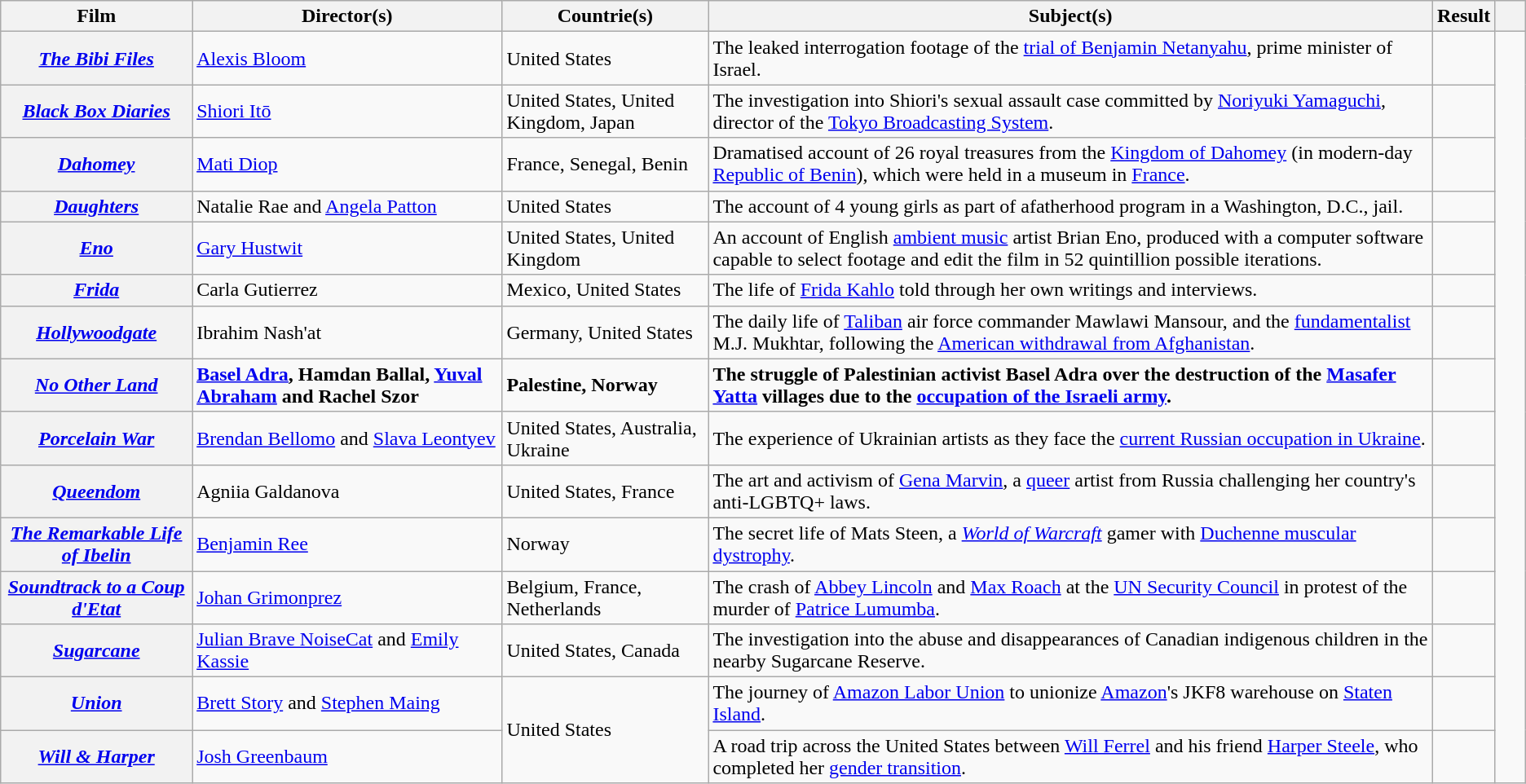<table class="wikitable sortable plainrowheaders">
<tr>
<th scope="col">Film</th>
<th scope="col">Director(s)</th>
<th scope="col">Countrie(s)</th>
<th scope="col">Subject(s)</th>
<th scope="col">Result</th>
<th scope="col" style="width:2%;"></th>
</tr>
<tr>
<th scope="row"><em><a href='#'>The Bibi Files</a></em></th>
<td><a href='#'>Alexis Bloom</a></td>
<td>United States</td>
<td>The leaked interrogation footage of the <a href='#'>trial of Benjamin Netanyahu</a>, prime minister of Israel.</td>
<td></td>
<td rowspan="15" align="center"></td>
</tr>
<tr>
<th scope="row"><em><a href='#'>Black Box Diaries</a></em></th>
<td><a href='#'>Shiori Itō</a></td>
<td>United States, United Kingdom, Japan</td>
<td>The investigation into Shiori's sexual assault case committed by <a href='#'>Noriyuki Yamaguchi</a>, director of the <a href='#'>Tokyo Broadcasting System</a>.</td>
<td></td>
</tr>
<tr>
<th scope="row"><em><a href='#'>Dahomey</a></em></th>
<td><a href='#'>Mati Diop</a></td>
<td>France, Senegal, Benin</td>
<td>Dramatised account of 26 royal treasures from the <a href='#'>Kingdom of Dahomey</a> (in modern-day <a href='#'>Republic of Benin</a>), which were held in a museum in <a href='#'>France</a>.</td>
<td></td>
</tr>
<tr>
<th scope="row"><a href='#'><em>Daughters</em></a></th>
<td>Natalie Rae and <a href='#'>Angela Patton</a></td>
<td>United States</td>
<td>The account of 4 young girls as part of afatherhood program in a Washington, D.C., jail.</td>
<td></td>
</tr>
<tr>
<th scope="row"><em><a href='#'>Eno</a></em></th>
<td><a href='#'>Gary Hustwit</a></td>
<td>United States, United Kingdom</td>
<td>An account of English <a href='#'>ambient music</a> artist Brian Eno, produced with a computer software capable to select footage and edit the film in 52 quintillion possible iterations.</td>
<td></td>
</tr>
<tr>
<th scope="row"><em><a href='#'>Frida</a></em></th>
<td>Carla Gutierrez</td>
<td>Mexico, United States</td>
<td>The life of <a href='#'>Frida Kahlo</a> told through her own writings and interviews.</td>
<td></td>
</tr>
<tr>
<th scope="row"><em><a href='#'>Hollywoodgate</a></em></th>
<td>Ibrahim Nash'at</td>
<td>Germany, United States</td>
<td>The daily life of <a href='#'>Taliban</a> air force commander Mawlawi Mansour, and the <a href='#'>fundamentalist</a> M.J. Mukhtar, following the <a href='#'>American withdrawal from Afghanistan</a>.</td>
<td></td>
</tr>
<tr>
<th scope="row"><em><a href='#'><strong>No Other Land</strong></a></em></th>
<td><strong><a href='#'>Basel Adra</a>, Hamdan Ballal, <a href='#'>Yuval Abraham</a> and Rachel Szor</strong></td>
<td><strong>Palestine, Norway</strong></td>
<td><strong>The struggle of Palestinian activist Basel Adra over the destruction of the <a href='#'>Masafer Yatta</a> villages due to the <a href='#'>occupation of the Israeli army</a>.</strong></td>
<td></td>
</tr>
<tr>
<th scope="row"><em><a href='#'>Porcelain War</a></em></th>
<td><a href='#'>Brendan Bellomo</a> and <a href='#'>Slava Leontyev</a></td>
<td>United States, Australia, Ukraine</td>
<td>The experience of Ukrainian artists as they face the <a href='#'>current Russian occupation in Ukraine</a>.</td>
<td></td>
</tr>
<tr>
<th scope="row"><em><a href='#'>Queendom</a></em></th>
<td>Agniia Galdanova</td>
<td>United States, France</td>
<td>The art and activism of <a href='#'>Gena Marvin</a>, a <a href='#'>queer</a> artist from Russia challenging her country's anti-LGBTQ+ laws.</td>
<td></td>
</tr>
<tr>
<th scope="row"><em><a href='#'>The Remarkable Life of Ibelin</a></em></th>
<td><a href='#'>Benjamin Ree</a></td>
<td>Norway</td>
<td>The secret life of Mats Steen, a <em><a href='#'>World of Warcraft</a></em> gamer with <a href='#'>Duchenne muscular dystrophy</a>.</td>
<td></td>
</tr>
<tr>
<th scope="row"><em><a href='#'>Soundtrack to a Coup d'Etat</a></em></th>
<td><a href='#'>Johan Grimonprez</a></td>
<td>Belgium, France, Netherlands</td>
<td>The crash of <a href='#'>Abbey Lincoln</a> and <a href='#'>Max Roach</a> at the <a href='#'>UN Security Council</a> in protest of the murder of <a href='#'>Patrice Lumumba</a>.</td>
<td></td>
</tr>
<tr>
<th scope="row"><a href='#'><em>Sugarcane</em></a></th>
<td><a href='#'>Julian Brave NoiseCat</a> and <a href='#'>Emily Kassie</a></td>
<td>United States, Canada</td>
<td>The investigation into the abuse and disappearances of Canadian indigenous children in the nearby Sugarcane Reserve.</td>
<td></td>
</tr>
<tr>
<th scope="row"><em><a href='#'>Union</a></em></th>
<td><a href='#'>Brett Story</a> and <a href='#'>Stephen Maing</a></td>
<td rowspan="2">United States</td>
<td>The journey of <a href='#'>Amazon Labor Union</a> to unionize <a href='#'>Amazon</a>'s JKF8 warehouse on <a href='#'>Staten Island</a>.</td>
<td></td>
</tr>
<tr>
<th scope="row"><em><a href='#'>Will & Harper</a></em></th>
<td><a href='#'>Josh Greenbaum</a></td>
<td>A road trip across the United States between <a href='#'>Will Ferrel</a> and his friend <a href='#'>Harper Steele</a>, who completed her <a href='#'>gender transition</a>.</td>
<td></td>
</tr>
</table>
